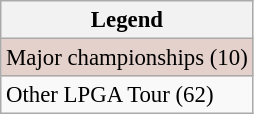<table class="wikitable" style="font-size:95%;">
<tr>
<th>Legend</th>
</tr>
<tr style="background:#e5d1cb;">
<td>Major championships (10)</td>
</tr>
<tr>
<td>Other LPGA Tour (62)</td>
</tr>
</table>
